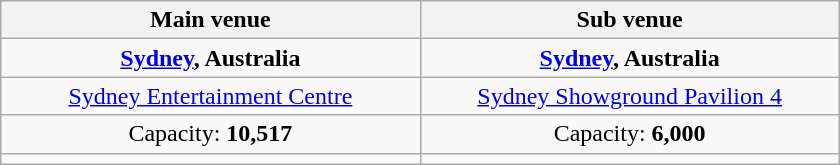<table class="wikitable" style="text-align:center" width=560>
<tr>
<th width=50%>Main venue</th>
<th width=50%>Sub venue</th>
</tr>
<tr>
<td> <strong><a href='#'>Sydney</a>, Australia</strong></td>
<td> <strong><a href='#'>Sydney</a>, Australia</strong></td>
</tr>
<tr>
<td><a href='#'>Sydney Entertainment Centre</a></td>
<td><a href='#'>Sydney Showground Pavilion 4</a></td>
</tr>
<tr>
<td>Capacity: <strong>10,517</strong></td>
<td>Capacity: <strong>6,000</strong></td>
</tr>
<tr>
<td></td>
<td></td>
</tr>
</table>
